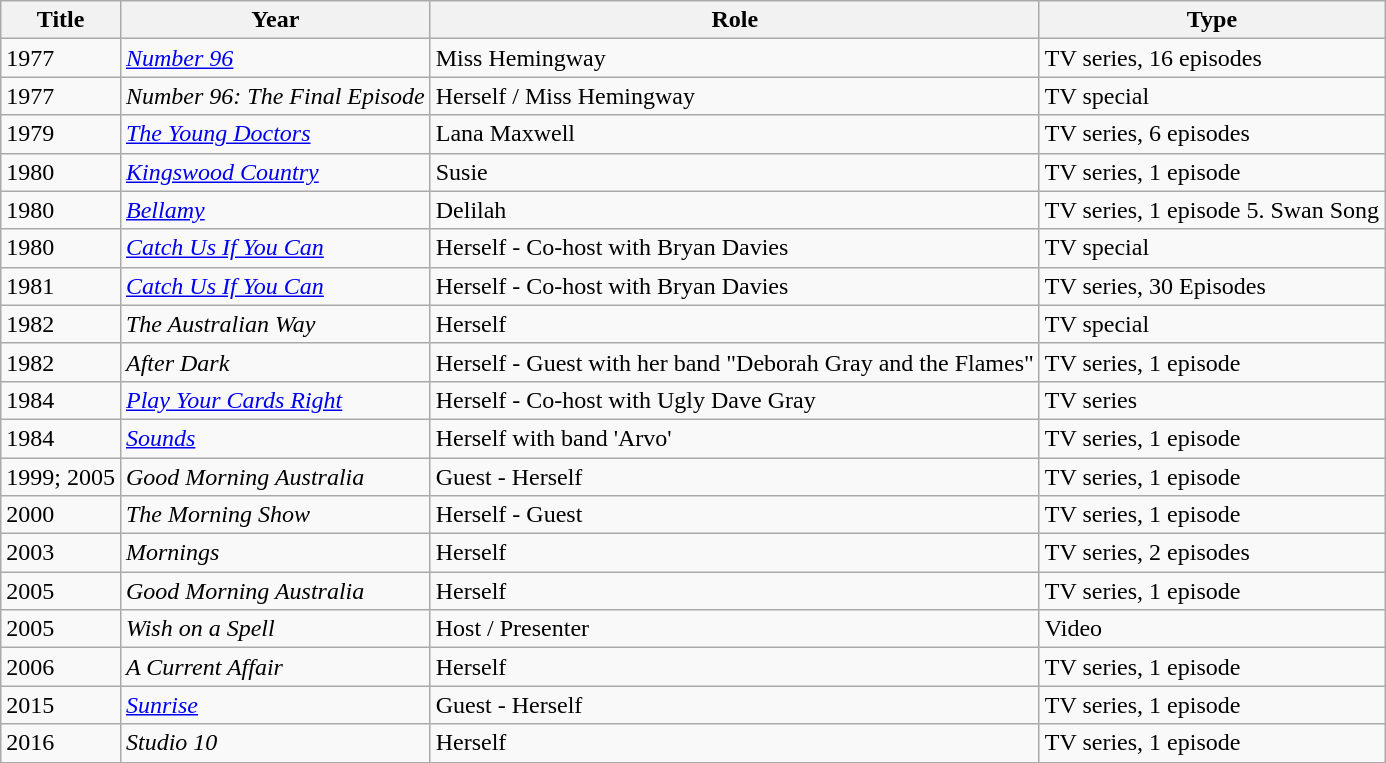<table class="wikitable">
<tr>
<th>Title</th>
<th>Year</th>
<th>Role</th>
<th>Type</th>
</tr>
<tr>
<td>1977</td>
<td><em><a href='#'>Number 96</a></em></td>
<td>Miss Hemingway</td>
<td>TV series, 16 episodes</td>
</tr>
<tr>
<td>1977</td>
<td><em>Number 96: The Final Episode</em></td>
<td>Herself / Miss Hemingway</td>
<td>TV special</td>
</tr>
<tr>
<td>1979</td>
<td><em><a href='#'>The Young Doctors</a></em></td>
<td>Lana Maxwell</td>
<td>TV series, 6 episodes</td>
</tr>
<tr>
<td>1980</td>
<td><em><a href='#'>Kingswood Country</a></em></td>
<td>Susie</td>
<td>TV series, 1 episode</td>
</tr>
<tr>
<td>1980</td>
<td><em><a href='#'>Bellamy</a></em></td>
<td>Delilah</td>
<td>TV series, 1 episode 5. Swan Song</td>
</tr>
<tr>
<td>1980</td>
<td><em><a href='#'>Catch Us If You Can</a></em></td>
<td>Herself - Co-host with Bryan Davies</td>
<td>TV special</td>
</tr>
<tr>
<td>1981</td>
<td><em><a href='#'>Catch Us If You Can</a></em></td>
<td>Herself - Co-host with Bryan Davies</td>
<td>TV series, 30 Episodes</td>
</tr>
<tr>
<td>1982</td>
<td><em>The Australian Way</em></td>
<td>Herself</td>
<td>TV special</td>
</tr>
<tr>
<td>1982</td>
<td><em>After Dark</em></td>
<td>Herself - Guest with her band "Deborah Gray and the Flames"</td>
<td>TV series, 1 episode</td>
</tr>
<tr>
<td>1984</td>
<td><em><a href='#'>Play Your Cards Right</a></em></td>
<td>Herself - Co-host with Ugly Dave Gray</td>
<td>TV series</td>
</tr>
<tr>
<td>1984</td>
<td><em><a href='#'>Sounds</a></em></td>
<td>Herself with band 'Arvo'</td>
<td>TV series, 1 episode</td>
</tr>
<tr>
<td>1999; 2005</td>
<td><em>Good Morning Australia</em></td>
<td>Guest - Herself</td>
<td>TV series, 1 episode</td>
</tr>
<tr>
<td>2000</td>
<td><em>The Morning Show</em></td>
<td>Herself - Guest</td>
<td>TV series, 1 episode</td>
</tr>
<tr>
<td>2003</td>
<td><em>Mornings</em></td>
<td>Herself</td>
<td>TV series, 2 episodes</td>
</tr>
<tr>
<td>2005</td>
<td><em>Good Morning Australia</em></td>
<td>Herself</td>
<td>TV series, 1 episode</td>
</tr>
<tr>
<td>2005</td>
<td><em>Wish on a Spell</em></td>
<td>Host / Presenter</td>
<td>Video</td>
</tr>
<tr>
<td>2006</td>
<td><em>A Current Affair</em></td>
<td>Herself</td>
<td>TV series, 1 episode</td>
</tr>
<tr>
<td>2015</td>
<td><em><a href='#'>Sunrise</a></em></td>
<td>Guest - Herself</td>
<td>TV series, 1 episode</td>
</tr>
<tr>
<td>2016</td>
<td><em>Studio 10</em></td>
<td>Herself</td>
<td>TV series, 1 episode</td>
</tr>
</table>
